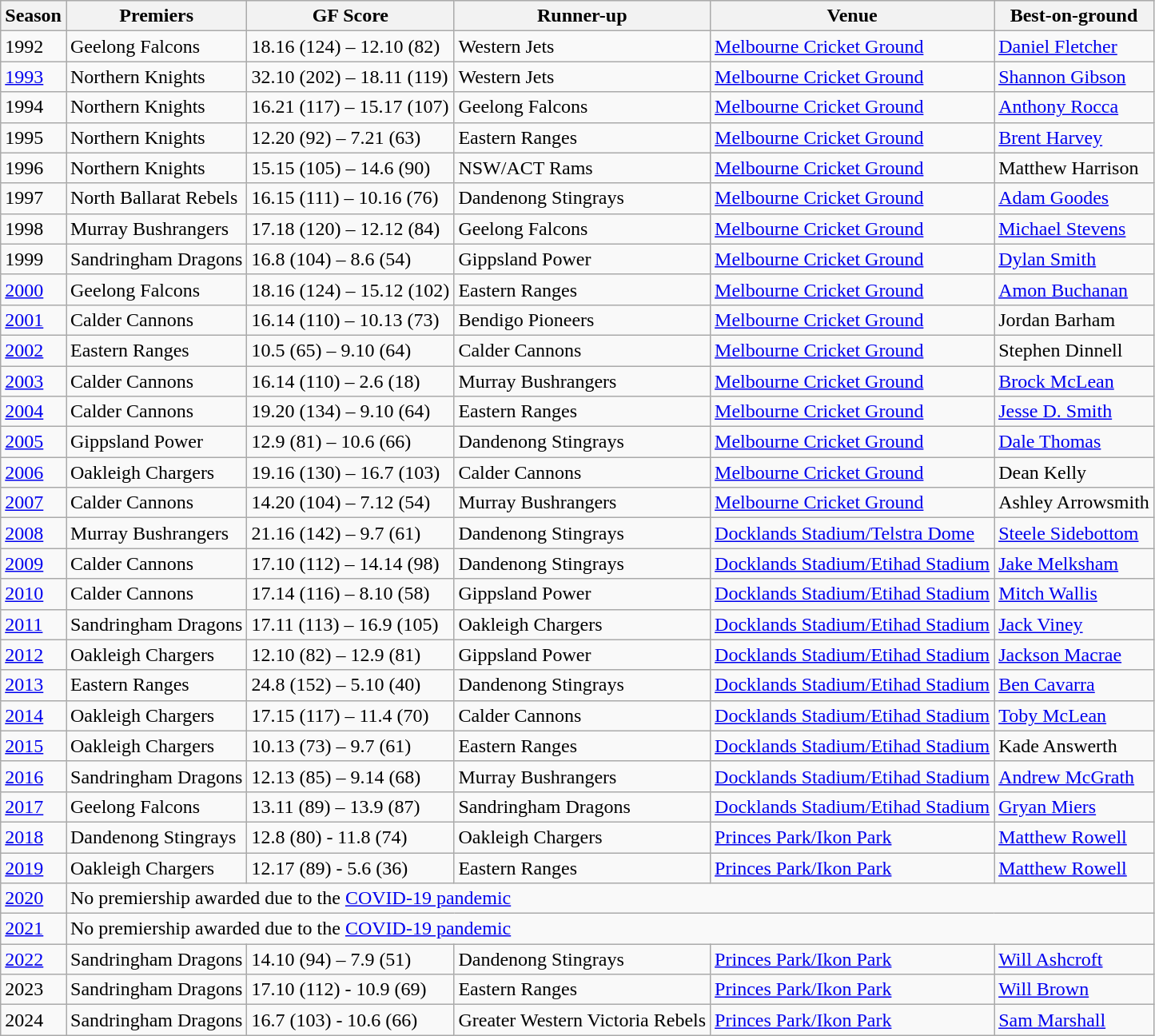<table class="wikitable" style="text-align:left;">
<tr style="background:#efefef;">
<th>Season</th>
<th>Premiers</th>
<th>GF Score</th>
<th>Runner-up</th>
<th>Venue</th>
<th>Best-on-ground</th>
</tr>
<tr>
<td>1992</td>
<td>Geelong Falcons</td>
<td>18.16 (124) – 12.10 (82)</td>
<td>Western Jets</td>
<td><a href='#'>Melbourne Cricket Ground</a></td>
<td><a href='#'>Daniel Fletcher</a></td>
</tr>
<tr>
<td><a href='#'>1993</a></td>
<td>Northern Knights</td>
<td>32.10 (202) – 18.11 (119)</td>
<td>Western Jets</td>
<td><a href='#'>Melbourne Cricket Ground</a></td>
<td><a href='#'>Shannon Gibson</a></td>
</tr>
<tr>
<td>1994</td>
<td>Northern Knights</td>
<td>16.21 (117) – 15.17 (107)</td>
<td>Geelong Falcons</td>
<td><a href='#'>Melbourne Cricket Ground</a></td>
<td><a href='#'>Anthony Rocca</a></td>
</tr>
<tr>
<td>1995</td>
<td>Northern Knights</td>
<td>12.20 (92) – 7.21 (63)</td>
<td>Eastern Ranges</td>
<td><a href='#'>Melbourne Cricket Ground</a></td>
<td><a href='#'>Brent Harvey</a></td>
</tr>
<tr>
<td>1996</td>
<td>Northern Knights</td>
<td>15.15 (105) – 14.6 (90)</td>
<td>NSW/ACT Rams</td>
<td><a href='#'>Melbourne Cricket Ground</a></td>
<td>Matthew Harrison</td>
</tr>
<tr>
<td>1997</td>
<td>North Ballarat Rebels</td>
<td>16.15 (111) – 10.16 (76)</td>
<td>Dandenong Stingrays</td>
<td><a href='#'>Melbourne Cricket Ground</a></td>
<td><a href='#'>Adam Goodes</a></td>
</tr>
<tr>
<td>1998</td>
<td>Murray Bushrangers</td>
<td>17.18 (120) – 12.12 (84)</td>
<td>Geelong Falcons</td>
<td><a href='#'>Melbourne Cricket Ground</a></td>
<td><a href='#'>Michael Stevens</a></td>
</tr>
<tr>
<td>1999</td>
<td>Sandringham Dragons</td>
<td>16.8 (104) – 8.6 (54)</td>
<td>Gippsland Power</td>
<td><a href='#'>Melbourne Cricket Ground</a></td>
<td><a href='#'>Dylan Smith</a></td>
</tr>
<tr>
<td><a href='#'>2000</a></td>
<td>Geelong Falcons</td>
<td>18.16 (124) – 15.12 (102)</td>
<td>Eastern Ranges</td>
<td><a href='#'>Melbourne Cricket Ground</a></td>
<td><a href='#'>Amon Buchanan</a></td>
</tr>
<tr>
<td><a href='#'>2001</a></td>
<td>Calder Cannons</td>
<td>16.14 (110) – 10.13 (73)</td>
<td>Bendigo Pioneers</td>
<td><a href='#'>Melbourne Cricket Ground</a></td>
<td>Jordan Barham</td>
</tr>
<tr>
<td><a href='#'>2002</a></td>
<td>Eastern Ranges</td>
<td>10.5 (65) – 9.10 (64)</td>
<td>Calder Cannons</td>
<td><a href='#'>Melbourne Cricket Ground</a></td>
<td>Stephen Dinnell</td>
</tr>
<tr>
<td><a href='#'>2003</a></td>
<td>Calder Cannons</td>
<td>16.14 (110) – 2.6 (18)</td>
<td>Murray Bushrangers</td>
<td><a href='#'>Melbourne Cricket Ground</a></td>
<td><a href='#'>Brock McLean</a></td>
</tr>
<tr>
<td><a href='#'>2004</a></td>
<td>Calder Cannons</td>
<td>19.20 (134) – 9.10 (64)</td>
<td>Eastern Ranges</td>
<td><a href='#'>Melbourne Cricket Ground</a></td>
<td><a href='#'>Jesse D. Smith</a></td>
</tr>
<tr>
<td><a href='#'>2005</a></td>
<td>Gippsland Power</td>
<td>12.9 (81) – 10.6 (66)</td>
<td>Dandenong Stingrays</td>
<td><a href='#'>Melbourne Cricket Ground</a></td>
<td><a href='#'>Dale Thomas</a></td>
</tr>
<tr>
<td><a href='#'>2006</a></td>
<td>Oakleigh Chargers</td>
<td>19.16 (130) – 16.7 (103)</td>
<td>Calder Cannons</td>
<td><a href='#'>Melbourne Cricket Ground</a></td>
<td>Dean Kelly</td>
</tr>
<tr>
<td><a href='#'>2007</a></td>
<td>Calder Cannons</td>
<td>14.20 (104) – 7.12 (54)</td>
<td>Murray Bushrangers</td>
<td><a href='#'>Melbourne Cricket Ground</a></td>
<td>Ashley Arrowsmith</td>
</tr>
<tr>
<td><a href='#'>2008</a></td>
<td>Murray Bushrangers</td>
<td>21.16 (142) – 9.7 (61)</td>
<td>Dandenong Stingrays</td>
<td><a href='#'>Docklands Stadium/Telstra Dome</a></td>
<td><a href='#'>Steele Sidebottom</a></td>
</tr>
<tr>
<td><a href='#'>2009</a></td>
<td>Calder Cannons</td>
<td>17.10 (112) – 14.14 (98)</td>
<td>Dandenong Stingrays</td>
<td><a href='#'>Docklands Stadium/Etihad Stadium</a></td>
<td><a href='#'>Jake Melksham</a></td>
</tr>
<tr>
<td><a href='#'>2010</a></td>
<td>Calder Cannons</td>
<td>17.14 (116) – 8.10 (58)</td>
<td>Gippsland Power</td>
<td><a href='#'>Docklands Stadium/Etihad Stadium</a></td>
<td><a href='#'>Mitch Wallis</a></td>
</tr>
<tr>
<td><a href='#'>2011</a></td>
<td>Sandringham Dragons</td>
<td>17.11 (113) – 16.9 (105)</td>
<td>Oakleigh Chargers</td>
<td><a href='#'>Docklands Stadium/Etihad Stadium</a></td>
<td><a href='#'>Jack Viney</a></td>
</tr>
<tr>
<td><a href='#'>2012</a></td>
<td>Oakleigh Chargers</td>
<td>12.10 (82) – 12.9 (81)</td>
<td>Gippsland Power</td>
<td><a href='#'>Docklands Stadium/Etihad Stadium</a></td>
<td><a href='#'>Jackson Macrae</a></td>
</tr>
<tr>
<td><a href='#'>2013</a></td>
<td>Eastern Ranges</td>
<td>24.8 (152) – 5.10 (40)</td>
<td>Dandenong Stingrays</td>
<td><a href='#'>Docklands Stadium/Etihad Stadium</a></td>
<td><a href='#'>Ben Cavarra</a></td>
</tr>
<tr>
<td><a href='#'>2014</a></td>
<td>Oakleigh Chargers</td>
<td>17.15 (117) – 11.4 (70)</td>
<td>Calder Cannons</td>
<td><a href='#'>Docklands Stadium/Etihad Stadium</a></td>
<td><a href='#'>Toby McLean</a></td>
</tr>
<tr>
<td><a href='#'>2015</a></td>
<td>Oakleigh Chargers</td>
<td>10.13 (73) – 9.7 (61)</td>
<td>Eastern Ranges</td>
<td><a href='#'>Docklands Stadium/Etihad Stadium</a></td>
<td>Kade Answerth</td>
</tr>
<tr>
<td><a href='#'>2016</a></td>
<td>Sandringham Dragons</td>
<td>12.13 (85) – 9.14 (68)</td>
<td>Murray Bushrangers</td>
<td><a href='#'>Docklands Stadium/Etihad Stadium</a></td>
<td><a href='#'>Andrew McGrath</a></td>
</tr>
<tr>
<td><a href='#'>2017</a></td>
<td>Geelong Falcons</td>
<td>13.11 (89) – 13.9 (87)</td>
<td>Sandringham Dragons</td>
<td><a href='#'>Docklands Stadium/Etihad Stadium</a></td>
<td><a href='#'>Gryan Miers</a></td>
</tr>
<tr>
<td><a href='#'>2018</a></td>
<td>Dandenong Stingrays</td>
<td>12.8 (80) - 11.8 (74)</td>
<td>Oakleigh Chargers</td>
<td><a href='#'>Princes Park/Ikon Park</a></td>
<td><a href='#'>Matthew Rowell</a></td>
</tr>
<tr>
<td><a href='#'>2019</a></td>
<td>Oakleigh Chargers</td>
<td>12.17 (89) - 5.6 (36)</td>
<td>Eastern Ranges</td>
<td><a href='#'>Princes Park/Ikon Park</a></td>
<td><a href='#'>Matthew Rowell</a></td>
</tr>
<tr>
<td><a href='#'>2020</a></td>
<td colspan=5>No premiership awarded due to the <a href='#'>COVID-19 pandemic</a></td>
</tr>
<tr>
<td><a href='#'>2021</a></td>
<td colspan=5>No premiership awarded due to the <a href='#'>COVID-19 pandemic</a></td>
</tr>
<tr>
<td><a href='#'>2022</a></td>
<td>Sandringham Dragons</td>
<td>14.10 (94) – 7.9 (51)</td>
<td>Dandenong Stingrays</td>
<td><a href='#'>Princes Park/Ikon Park</a></td>
<td><a href='#'>Will Ashcroft</a></td>
</tr>
<tr>
<td>2023</td>
<td>Sandringham Dragons</td>
<td>17.10 (112) - 10.9 (69)</td>
<td>Eastern Ranges</td>
<td><a href='#'>Princes Park/Ikon Park</a></td>
<td><a href='#'>Will Brown</a></td>
</tr>
<tr>
<td>2024</td>
<td>Sandringham Dragons</td>
<td>16.7 (103) - 10.6 (66)</td>
<td>Greater Western Victoria Rebels</td>
<td><a href='#'>Princes Park/Ikon Park</a></td>
<td><a href='#'>Sam Marshall</a></td>
</tr>
</table>
